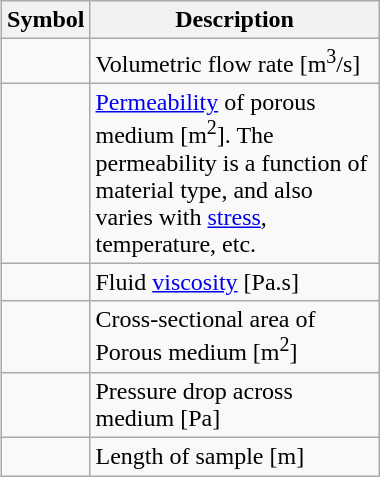<table align="right" width="20%" class="wikitable">
<tr>
<th>Symbol</th>
<th>Description</th>
</tr>
<tr>
<td></td>
<td>Volumetric flow rate [m<sup>3</sup>/s]</td>
</tr>
<tr>
<td></td>
<td><a href='#'>Permeability</a> of porous medium [m<sup>2</sup>]. The permeability is a function of material type, and also varies with <a href='#'>stress</a>, temperature, etc.</td>
</tr>
<tr>
<td></td>
<td>Fluid <a href='#'>viscosity</a> [Pa.s]</td>
</tr>
<tr>
<td></td>
<td>Cross-sectional area of Porous medium [m<sup>2</sup>]</td>
</tr>
<tr>
<td></td>
<td>Pressure drop across medium [Pa]</td>
</tr>
<tr>
<td></td>
<td>Length of sample [m]</td>
</tr>
</table>
